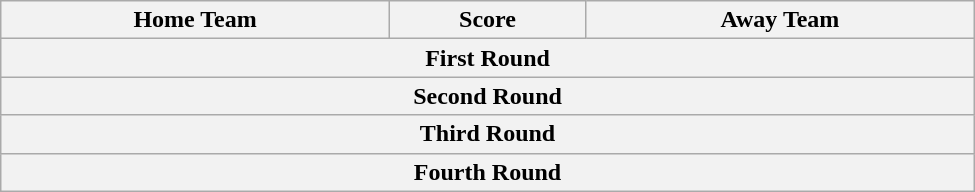<table class="wikitable" style="text-align: center; width:650px">
<tr>
<th scope=col width="245px">Home Team</th>
<th scope=col width="120px">Score</th>
<th scope=col width="245px">Away Team</th>
</tr>
<tr>
<th colspan="3">First Round<br>


</th>
</tr>
<tr>
<th colspan="3">Second Round<br>


</th>
</tr>
<tr>
<th colspan="3">Third Round<br>
</th>
</tr>
<tr>
<th colspan="3">Fourth Round<br></th>
</tr>
</table>
